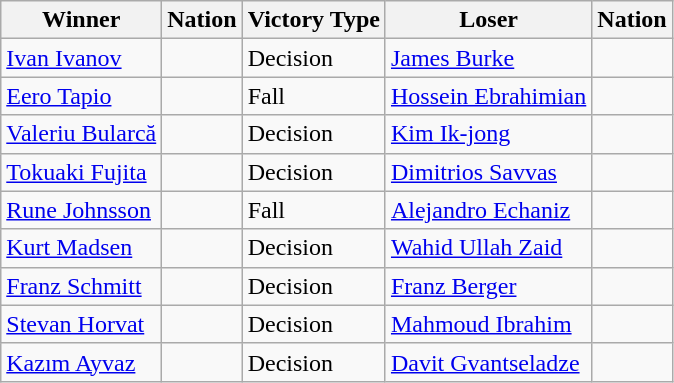<table class="wikitable sortable" style="text-align:left;">
<tr>
<th>Winner</th>
<th>Nation</th>
<th>Victory Type</th>
<th>Loser</th>
<th>Nation</th>
</tr>
<tr>
<td><a href='#'>Ivan Ivanov</a></td>
<td></td>
<td>Decision</td>
<td><a href='#'>James Burke</a></td>
<td></td>
</tr>
<tr>
<td><a href='#'>Eero Tapio</a></td>
<td></td>
<td>Fall</td>
<td><a href='#'>Hossein Ebrahimian</a></td>
<td></td>
</tr>
<tr>
<td><a href='#'>Valeriu Bularcă</a></td>
<td></td>
<td>Decision</td>
<td><a href='#'>Kim Ik-jong</a></td>
<td></td>
</tr>
<tr>
<td><a href='#'>Tokuaki Fujita</a></td>
<td></td>
<td>Decision</td>
<td><a href='#'>Dimitrios Savvas</a></td>
<td></td>
</tr>
<tr>
<td><a href='#'>Rune Johnsson</a></td>
<td></td>
<td>Fall</td>
<td><a href='#'>Alejandro Echaniz</a></td>
<td></td>
</tr>
<tr>
<td><a href='#'>Kurt Madsen</a></td>
<td></td>
<td>Decision</td>
<td><a href='#'>Wahid Ullah Zaid</a></td>
<td></td>
</tr>
<tr>
<td><a href='#'>Franz Schmitt</a></td>
<td></td>
<td>Decision</td>
<td><a href='#'>Franz Berger</a></td>
<td></td>
</tr>
<tr>
<td><a href='#'>Stevan Horvat</a></td>
<td></td>
<td>Decision</td>
<td><a href='#'>Mahmoud Ibrahim</a></td>
<td></td>
</tr>
<tr>
<td><a href='#'>Kazım Ayvaz</a></td>
<td></td>
<td>Decision</td>
<td><a href='#'>Davit Gvantseladze</a></td>
<td></td>
</tr>
</table>
